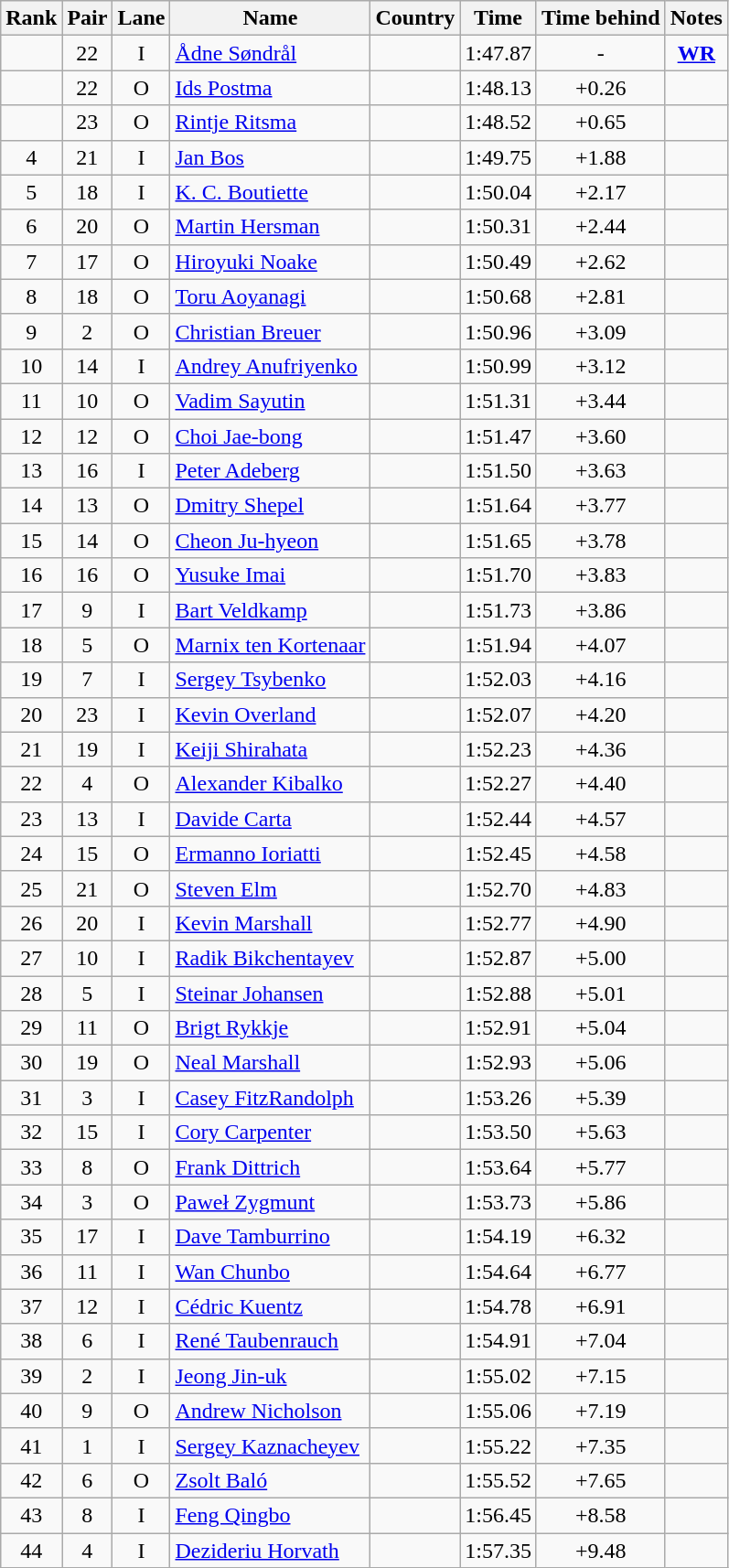<table class="wikitable sortable" style="text-align:center">
<tr>
<th>Rank</th>
<th>Pair</th>
<th>Lane</th>
<th>Name</th>
<th>Country</th>
<th>Time</th>
<th>Time behind</th>
<th>Notes</th>
</tr>
<tr>
<td></td>
<td>22</td>
<td>I</td>
<td align=left><a href='#'>Ådne Søndrål</a></td>
<td align=left></td>
<td>1:47.87</td>
<td>-</td>
<td><strong><a href='#'>WR</a></strong></td>
</tr>
<tr>
<td></td>
<td>22</td>
<td>O</td>
<td align=left><a href='#'>Ids Postma</a></td>
<td align=left></td>
<td>1:48.13</td>
<td>+0.26</td>
<td></td>
</tr>
<tr>
<td></td>
<td>23</td>
<td>O</td>
<td align=left><a href='#'>Rintje Ritsma</a></td>
<td align=left></td>
<td>1:48.52</td>
<td>+0.65</td>
<td></td>
</tr>
<tr>
<td>4</td>
<td>21</td>
<td>I</td>
<td align=left><a href='#'>Jan Bos</a></td>
<td align=left></td>
<td>1:49.75</td>
<td>+1.88</td>
<td></td>
</tr>
<tr>
<td>5</td>
<td>18</td>
<td>I</td>
<td align=left><a href='#'>K. C. Boutiette</a></td>
<td align=left></td>
<td>1:50.04</td>
<td>+2.17</td>
<td></td>
</tr>
<tr>
<td>6</td>
<td>20</td>
<td>O</td>
<td align=left><a href='#'>Martin Hersman</a></td>
<td align=left></td>
<td>1:50.31</td>
<td>+2.44</td>
<td></td>
</tr>
<tr>
<td>7</td>
<td>17</td>
<td>O</td>
<td align=left><a href='#'>Hiroyuki Noake</a></td>
<td align=left></td>
<td>1:50.49</td>
<td>+2.62</td>
<td></td>
</tr>
<tr>
<td>8</td>
<td>18</td>
<td>O</td>
<td align=left><a href='#'>Toru Aoyanagi</a></td>
<td align=left></td>
<td>1:50.68</td>
<td>+2.81</td>
<td></td>
</tr>
<tr>
<td>9</td>
<td>2</td>
<td>O</td>
<td align=left><a href='#'>Christian Breuer</a></td>
<td align=left></td>
<td>1:50.96</td>
<td>+3.09</td>
<td></td>
</tr>
<tr>
<td>10</td>
<td>14</td>
<td>I</td>
<td align=left><a href='#'>Andrey Anufriyenko</a></td>
<td align=left></td>
<td>1:50.99</td>
<td>+3.12</td>
<td></td>
</tr>
<tr>
<td>11</td>
<td>10</td>
<td>O</td>
<td align=left><a href='#'>Vadim Sayutin</a></td>
<td align=left></td>
<td>1:51.31</td>
<td>+3.44</td>
<td></td>
</tr>
<tr>
<td>12</td>
<td>12</td>
<td>O</td>
<td align=left><a href='#'>Choi Jae-bong</a></td>
<td align=left></td>
<td>1:51.47</td>
<td>+3.60</td>
<td></td>
</tr>
<tr>
<td>13</td>
<td>16</td>
<td>I</td>
<td align=left><a href='#'>Peter Adeberg</a></td>
<td align=left></td>
<td>1:51.50</td>
<td>+3.63</td>
<td></td>
</tr>
<tr>
<td>14</td>
<td>13</td>
<td>O</td>
<td align=left><a href='#'>Dmitry Shepel</a></td>
<td align=left></td>
<td>1:51.64</td>
<td>+3.77</td>
<td></td>
</tr>
<tr>
<td>15</td>
<td>14</td>
<td>O</td>
<td align=left><a href='#'>Cheon Ju-hyeon</a></td>
<td align=left></td>
<td>1:51.65</td>
<td>+3.78</td>
<td></td>
</tr>
<tr>
<td>16</td>
<td>16</td>
<td>O</td>
<td align=left><a href='#'>Yusuke Imai</a></td>
<td align=left></td>
<td>1:51.70</td>
<td>+3.83</td>
<td></td>
</tr>
<tr>
<td>17</td>
<td>9</td>
<td>I</td>
<td align=left><a href='#'>Bart Veldkamp</a></td>
<td align=left></td>
<td>1:51.73</td>
<td>+3.86</td>
<td></td>
</tr>
<tr>
<td>18</td>
<td>5</td>
<td>O</td>
<td align=left><a href='#'>Marnix ten Kortenaar</a></td>
<td align=left></td>
<td>1:51.94</td>
<td>+4.07</td>
<td></td>
</tr>
<tr>
<td>19</td>
<td>7</td>
<td>I</td>
<td align=left><a href='#'>Sergey Tsybenko</a></td>
<td align=left></td>
<td>1:52.03</td>
<td>+4.16</td>
<td></td>
</tr>
<tr>
<td>20</td>
<td>23</td>
<td>I</td>
<td align=left><a href='#'>Kevin Overland</a></td>
<td align=left></td>
<td>1:52.07</td>
<td>+4.20</td>
<td></td>
</tr>
<tr>
<td>21</td>
<td>19</td>
<td>I</td>
<td align=left><a href='#'>Keiji Shirahata</a></td>
<td align=left></td>
<td>1:52.23</td>
<td>+4.36</td>
<td></td>
</tr>
<tr>
<td>22</td>
<td>4</td>
<td>O</td>
<td align=left><a href='#'>Alexander Kibalko</a></td>
<td align=left></td>
<td>1:52.27</td>
<td>+4.40</td>
<td></td>
</tr>
<tr>
<td>23</td>
<td>13</td>
<td>I</td>
<td align=left><a href='#'>Davide Carta</a></td>
<td align=left></td>
<td>1:52.44</td>
<td>+4.57</td>
<td></td>
</tr>
<tr>
<td>24</td>
<td>15</td>
<td>O</td>
<td align=left><a href='#'>Ermanno Ioriatti</a></td>
<td align=left></td>
<td>1:52.45</td>
<td>+4.58</td>
<td></td>
</tr>
<tr>
<td>25</td>
<td>21</td>
<td>O</td>
<td align=left><a href='#'>Steven Elm</a></td>
<td align=left></td>
<td>1:52.70</td>
<td>+4.83</td>
<td></td>
</tr>
<tr>
<td>26</td>
<td>20</td>
<td>I</td>
<td align=left><a href='#'>Kevin Marshall</a></td>
<td align=left></td>
<td>1:52.77</td>
<td>+4.90</td>
<td></td>
</tr>
<tr>
<td>27</td>
<td>10</td>
<td>I</td>
<td align=left><a href='#'>Radik Bikchentayev</a></td>
<td align=left></td>
<td>1:52.87</td>
<td>+5.00</td>
<td></td>
</tr>
<tr>
<td>28</td>
<td>5</td>
<td>I</td>
<td align=left><a href='#'>Steinar Johansen</a></td>
<td align=left></td>
<td>1:52.88</td>
<td>+5.01</td>
<td></td>
</tr>
<tr>
<td>29</td>
<td>11</td>
<td>O</td>
<td align=left><a href='#'>Brigt Rykkje</a></td>
<td align=left></td>
<td>1:52.91</td>
<td>+5.04</td>
<td></td>
</tr>
<tr>
<td>30</td>
<td>19</td>
<td>O</td>
<td align=left><a href='#'>Neal Marshall</a></td>
<td align=left></td>
<td>1:52.93</td>
<td>+5.06</td>
<td></td>
</tr>
<tr>
<td>31</td>
<td>3</td>
<td>I</td>
<td align=left><a href='#'>Casey FitzRandolph</a></td>
<td align=left></td>
<td>1:53.26</td>
<td>+5.39</td>
<td></td>
</tr>
<tr>
<td>32</td>
<td>15</td>
<td>I</td>
<td align=left><a href='#'>Cory Carpenter</a></td>
<td align=left></td>
<td>1:53.50</td>
<td>+5.63</td>
<td></td>
</tr>
<tr>
<td>33</td>
<td>8</td>
<td>O</td>
<td align=left><a href='#'>Frank Dittrich</a></td>
<td align=left></td>
<td>1:53.64</td>
<td>+5.77</td>
<td></td>
</tr>
<tr>
<td>34</td>
<td>3</td>
<td>O</td>
<td align=left><a href='#'>Paweł Zygmunt</a></td>
<td align=left></td>
<td>1:53.73</td>
<td>+5.86</td>
<td></td>
</tr>
<tr>
<td>35</td>
<td>17</td>
<td>I</td>
<td align=left><a href='#'>Dave Tamburrino</a></td>
<td align=left></td>
<td>1:54.19</td>
<td>+6.32</td>
<td></td>
</tr>
<tr>
<td>36</td>
<td>11</td>
<td>I</td>
<td align=left><a href='#'>Wan Chunbo</a></td>
<td align=left></td>
<td>1:54.64</td>
<td>+6.77</td>
<td></td>
</tr>
<tr>
<td>37</td>
<td>12</td>
<td>I</td>
<td align=left><a href='#'>Cédric Kuentz</a></td>
<td align=left></td>
<td>1:54.78</td>
<td>+6.91</td>
<td></td>
</tr>
<tr>
<td>38</td>
<td>6</td>
<td>I</td>
<td align=left><a href='#'>René Taubenrauch</a></td>
<td align=left></td>
<td>1:54.91</td>
<td>+7.04</td>
<td></td>
</tr>
<tr>
<td>39</td>
<td>2</td>
<td>I</td>
<td align=left><a href='#'>Jeong Jin-uk</a></td>
<td align=left></td>
<td>1:55.02</td>
<td>+7.15</td>
<td></td>
</tr>
<tr>
<td>40</td>
<td>9</td>
<td>O</td>
<td align=left><a href='#'>Andrew Nicholson</a></td>
<td align=left></td>
<td>1:55.06</td>
<td>+7.19</td>
<td></td>
</tr>
<tr>
<td>41</td>
<td>1</td>
<td>I</td>
<td align=left><a href='#'>Sergey Kaznacheyev</a></td>
<td align=left></td>
<td>1:55.22</td>
<td>+7.35</td>
<td></td>
</tr>
<tr>
<td>42</td>
<td>6</td>
<td>O</td>
<td align=left><a href='#'>Zsolt Baló</a></td>
<td align=left></td>
<td>1:55.52</td>
<td>+7.65</td>
<td></td>
</tr>
<tr>
<td>43</td>
<td>8</td>
<td>I</td>
<td align=left><a href='#'>Feng Qingbo</a></td>
<td align=left></td>
<td>1:56.45</td>
<td>+8.58</td>
<td></td>
</tr>
<tr>
<td>44</td>
<td>4</td>
<td>I</td>
<td align=left><a href='#'>Dezideriu Horvath</a></td>
<td align=left></td>
<td>1:57.35</td>
<td>+9.48</td>
<td></td>
</tr>
</table>
